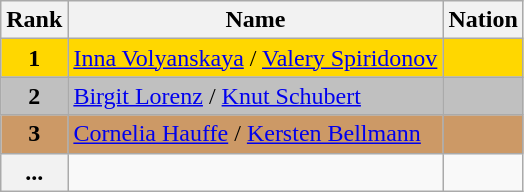<table class="wikitable">
<tr>
<th>Rank</th>
<th>Name</th>
<th>Nation</th>
</tr>
<tr bgcolor="gold">
<td align="center"><strong>1</strong></td>
<td><a href='#'>Inna Volyanskaya</a>  / <a href='#'>Valery Spiridonov</a></td>
<td></td>
</tr>
<tr bgcolor="silver">
<td align="center"><strong>2</strong></td>
<td><a href='#'>Birgit Lorenz</a> / <a href='#'>Knut Schubert</a></td>
<td></td>
</tr>
<tr bgcolor="cc9966">
<td align="center"><strong>3</strong></td>
<td><a href='#'>Cornelia Hauffe</a> / <a href='#'>Kersten Bellmann</a></td>
<td></td>
</tr>
<tr>
<th>...</th>
<td></td>
<td></td>
</tr>
</table>
